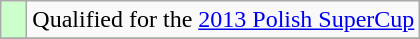<table class="wikitable" style="text-align: left;">
<tr>
<td width=10px bgcolor=#CCFFCC></td>
<td>Qualified for the <a href='#'>2013 Polish SuperCup</a></td>
</tr>
<tr>
</tr>
</table>
